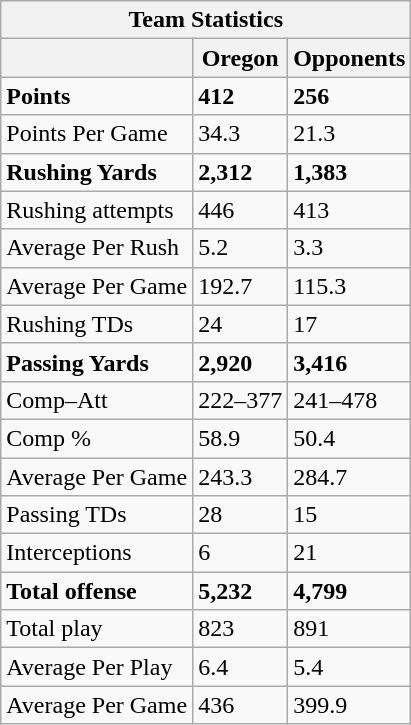<table class="wikitable collapsible collapsed">
<tr>
<th colspan="3">Team Statistics</th>
</tr>
<tr>
<th> </th>
<th>Oregon</th>
<th>Opponents</th>
</tr>
<tr>
<td><strong>Points</strong></td>
<td><strong>412</strong></td>
<td><strong>256</strong></td>
</tr>
<tr>
<td>Points Per Game</td>
<td>34.3</td>
<td>21.3</td>
</tr>
<tr>
<td><strong>Rushing Yards</strong></td>
<td><strong>2,312</strong></td>
<td><strong>1,383</strong></td>
</tr>
<tr>
<td>Rushing attempts</td>
<td>446</td>
<td>413</td>
</tr>
<tr>
<td>Average Per Rush</td>
<td>5.2</td>
<td>3.3</td>
</tr>
<tr>
<td>Average Per Game</td>
<td>192.7</td>
<td>115.3</td>
</tr>
<tr>
<td>Rushing TDs</td>
<td>24</td>
<td>17</td>
</tr>
<tr>
<td><strong>Passing Yards</strong></td>
<td><strong>2,920</strong></td>
<td><strong>3,416</strong></td>
</tr>
<tr>
<td>Comp–Att</td>
<td>222–377</td>
<td>241–478</td>
</tr>
<tr>
<td>Comp %</td>
<td>58.9</td>
<td>50.4</td>
</tr>
<tr>
<td>Average Per Game</td>
<td>243.3</td>
<td>284.7</td>
</tr>
<tr>
<td>Passing TDs</td>
<td>28</td>
<td>15</td>
</tr>
<tr>
<td>Interceptions</td>
<td>6</td>
<td>21</td>
</tr>
<tr>
<td><strong>Total offense</strong></td>
<td><strong>5,232</strong></td>
<td><strong>4,799</strong></td>
</tr>
<tr>
<td>Total play</td>
<td>823</td>
<td>891</td>
</tr>
<tr>
<td>Average Per Play</td>
<td>6.4</td>
<td>5.4</td>
</tr>
<tr>
<td>Average Per Game</td>
<td>436</td>
<td>399.9</td>
</tr>
</table>
